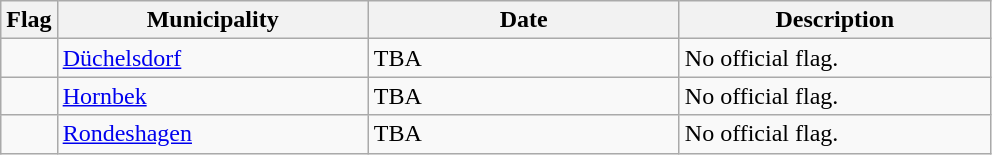<table class="wikitable">
<tr>
<th>Flag</th>
<th style="width:200px;">Municipality</th>
<th style="width:200px;">Date</th>
<th style="width:200px;">Description</th>
</tr>
<tr>
<td></td>
<td><a href='#'>Düchelsdorf</a></td>
<td>TBA</td>
<td>No official flag.</td>
</tr>
<tr>
<td></td>
<td><a href='#'>Hornbek</a></td>
<td>TBA</td>
<td>No official flag.</td>
</tr>
<tr>
<td></td>
<td><a href='#'>Rondeshagen</a></td>
<td>TBA</td>
<td>No official flag.</td>
</tr>
</table>
